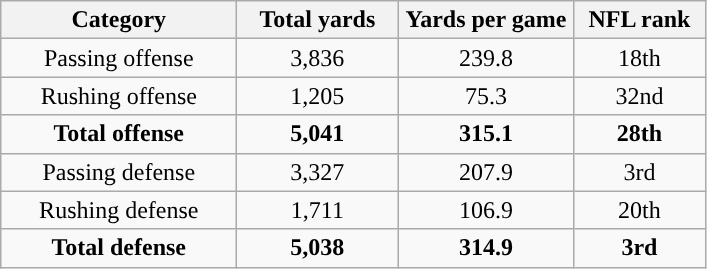<table class="wikitable" style="text-align:center">
<tr>
<th width=150px>Category</th>
<th width=100px>Total yards</th>
<th width=110px>Yards per game</th>
<th width=80px>NFL rank<br></th>
</tr>
<tr>
<td>Passing offense</td>
<td>3,836</td>
<td>239.8</td>
<td>18th</td>
</tr>
<tr>
<td>Rushing offense</td>
<td>1,205</td>
<td>75.3</td>
<td>32nd</td>
</tr>
<tr>
<td><strong>Total offense</strong></td>
<td><strong>5,041</strong></td>
<td><strong>315.1</strong></td>
<td><strong>28th</strong></td>
</tr>
<tr>
<td>Passing defense</td>
<td>3,327</td>
<td>207.9</td>
<td>3rd</td>
</tr>
<tr>
<td>Rushing defense</td>
<td>1,711</td>
<td>106.9</td>
<td>20th</td>
</tr>
<tr>
<td><strong>Total defense</strong></td>
<td><strong>5,038</strong></td>
<td><strong>314.9</strong></td>
<td><strong>3rd</strong></td>
</tr>
</table>
